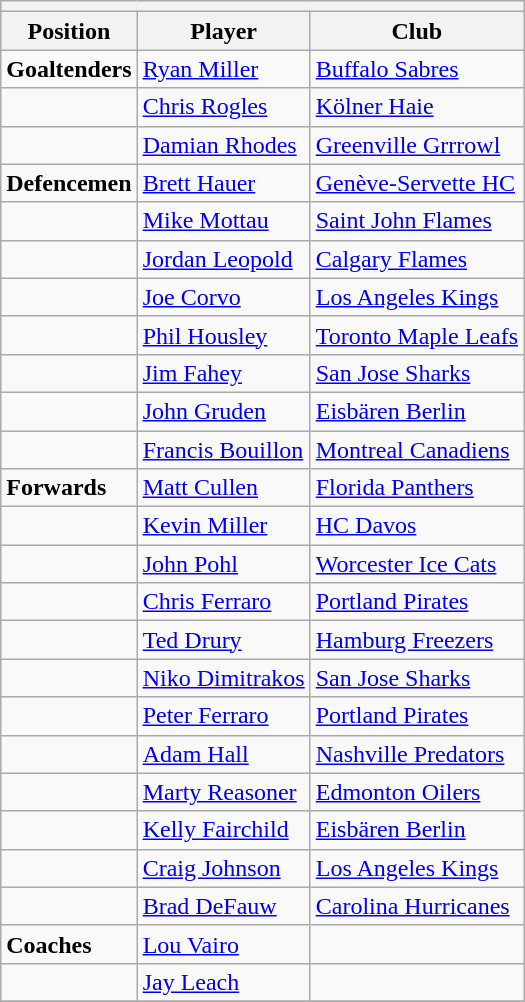<table class=wikitable>
<tr>
<th colspan="7"></th>
</tr>
<tr>
<th>Position</th>
<th>Player</th>
<th>Club</th>
</tr>
<tr>
<td><strong>Goaltenders</strong></td>
<td><a href='#'>Ryan Miller</a></td>
<td><a href='#'>Buffalo Sabres</a></td>
</tr>
<tr>
<td></td>
<td><a href='#'>Chris Rogles</a></td>
<td><a href='#'>Kölner Haie</a></td>
</tr>
<tr>
<td></td>
<td><a href='#'>Damian Rhodes</a></td>
<td><a href='#'>Greenville Grrrowl</a></td>
</tr>
<tr>
<td><strong>Defencemen</strong></td>
<td><a href='#'>Brett Hauer</a></td>
<td><a href='#'>Genève-Servette HC</a></td>
</tr>
<tr>
<td></td>
<td><a href='#'>Mike Mottau</a></td>
<td><a href='#'>Saint John Flames</a></td>
</tr>
<tr>
<td></td>
<td><a href='#'>Jordan Leopold</a></td>
<td><a href='#'>Calgary Flames</a></td>
</tr>
<tr>
<td></td>
<td><a href='#'>Joe Corvo</a></td>
<td><a href='#'>Los Angeles Kings</a></td>
</tr>
<tr>
<td></td>
<td><a href='#'>Phil Housley</a></td>
<td><a href='#'>Toronto Maple Leafs</a></td>
</tr>
<tr>
<td></td>
<td><a href='#'>Jim Fahey</a></td>
<td><a href='#'>San Jose Sharks</a></td>
</tr>
<tr>
<td></td>
<td><a href='#'>John Gruden</a></td>
<td><a href='#'>Eisbären Berlin</a></td>
</tr>
<tr>
<td></td>
<td><a href='#'>Francis Bouillon</a></td>
<td><a href='#'>Montreal Canadiens</a></td>
</tr>
<tr>
<td><strong>Forwards</strong></td>
<td><a href='#'>Matt Cullen</a></td>
<td><a href='#'>Florida Panthers</a></td>
</tr>
<tr>
<td></td>
<td><a href='#'>Kevin Miller</a></td>
<td><a href='#'>HC Davos</a></td>
</tr>
<tr>
<td></td>
<td><a href='#'>John Pohl</a></td>
<td><a href='#'>Worcester Ice Cats</a></td>
</tr>
<tr>
<td></td>
<td><a href='#'>Chris Ferraro</a></td>
<td><a href='#'>Portland Pirates</a></td>
</tr>
<tr>
<td></td>
<td><a href='#'>Ted Drury</a></td>
<td><a href='#'>Hamburg Freezers</a></td>
</tr>
<tr>
<td></td>
<td><a href='#'>Niko Dimitrakos</a></td>
<td><a href='#'>San Jose Sharks</a></td>
</tr>
<tr>
<td></td>
<td><a href='#'>Peter Ferraro</a></td>
<td><a href='#'>Portland Pirates</a></td>
</tr>
<tr>
<td></td>
<td><a href='#'>Adam Hall</a></td>
<td><a href='#'>Nashville Predators</a></td>
</tr>
<tr>
<td></td>
<td><a href='#'>Marty Reasoner</a></td>
<td><a href='#'>Edmonton Oilers</a></td>
</tr>
<tr>
<td></td>
<td><a href='#'>Kelly Fairchild</a></td>
<td><a href='#'>Eisbären Berlin</a></td>
</tr>
<tr>
<td></td>
<td><a href='#'>Craig Johnson</a></td>
<td><a href='#'>Los Angeles Kings</a></td>
</tr>
<tr>
<td></td>
<td><a href='#'>Brad DeFauw</a></td>
<td><a href='#'>Carolina Hurricanes</a></td>
</tr>
<tr>
<td><strong>Coaches</strong></td>
<td><a href='#'>Lou Vairo</a></td>
<td></td>
</tr>
<tr>
<td></td>
<td><a href='#'>Jay Leach</a></td>
<td></td>
</tr>
<tr>
</tr>
</table>
